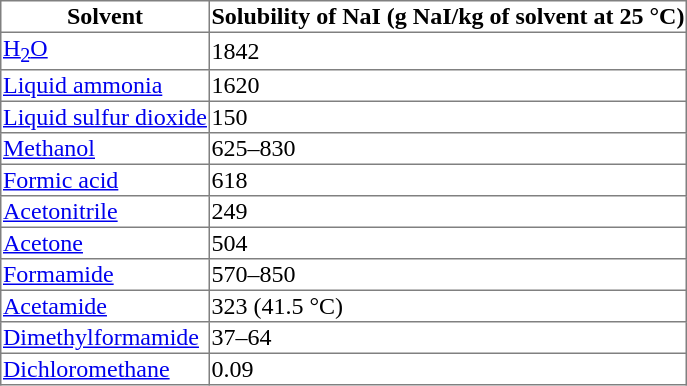<table class="toccolours" border="1" style="margin: 1em; border-collapse: collapse;">
<tr>
<th>Solvent</th>
<th>Solubility of NaI (g NaI/kg of solvent at 25 °C)</th>
</tr>
<tr>
<td><a href='#'>H<sub>2</sub>O</a></td>
<td>1842</td>
</tr>
<tr>
<td><a href='#'>Liquid ammonia</a></td>
<td>1620</td>
</tr>
<tr>
<td><a href='#'>Liquid sulfur dioxide</a></td>
<td>150</td>
</tr>
<tr>
<td><a href='#'>Methanol</a></td>
<td>625–830</td>
</tr>
<tr>
<td><a href='#'>Formic acid</a></td>
<td>618</td>
</tr>
<tr>
<td><a href='#'>Acetonitrile</a></td>
<td>249</td>
</tr>
<tr>
<td><a href='#'>Acetone</a></td>
<td>504</td>
</tr>
<tr>
<td><a href='#'>Formamide</a></td>
<td>570–850</td>
</tr>
<tr>
<td><a href='#'>Acetamide</a></td>
<td>323 (41.5 °C)</td>
</tr>
<tr>
<td><a href='#'>Dimethylformamide</a></td>
<td>37–64</td>
</tr>
<tr>
<td><a href='#'>Dichloromethane</a></td>
<td>0.09</td>
</tr>
</table>
